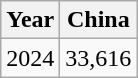<table class="wikitable">
<tr>
<th>Year</th>
<th>China</th>
</tr>
<tr>
<td>2024</td>
<td>33,616</td>
</tr>
</table>
